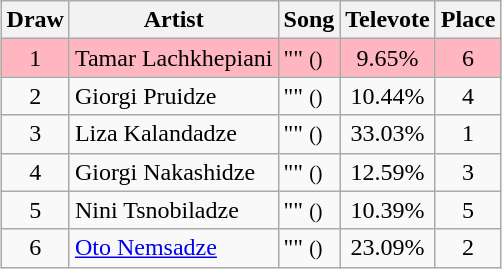<table class="sortable wikitable" style="margin: 1em auto 1em auto; text-align:center">
<tr>
<th>Draw</th>
<th>Artist</th>
<th>Song</th>
<th>Televote</th>
<th>Place</th>
</tr>
<tr style="background:lightpink;">
<td>1</td>
<td align="left">Tamar Lachkhepiani</td>
<td align="left">"" <small>()</small></td>
<td>9.65%</td>
<td>6</td>
</tr>
<tr>
<td>2</td>
<td align="left">Giorgi Pruidze</td>
<td align="left">"" <small>()</small></td>
<td>10.44%</td>
<td>4</td>
</tr>
<tr>
<td>3</td>
<td align="left">Liza Kalandadze</td>
<td align="left">"" <small>()</small></td>
<td>33.03%</td>
<td>1</td>
</tr>
<tr>
<td>4</td>
<td align="left">Giorgi Nakashidze</td>
<td align="left">"" <small>()</small></td>
<td>12.59%</td>
<td>3</td>
</tr>
<tr>
<td>5</td>
<td align="left">Nini Tsnobiladze</td>
<td align="left">"" <small>()</small></td>
<td>10.39%</td>
<td>5</td>
</tr>
<tr>
<td>6</td>
<td align="left"><a href='#'>Oto Nemsadze</a></td>
<td align="left">"" <small>()</small></td>
<td>23.09%</td>
<td>2</td>
</tr>
</table>
